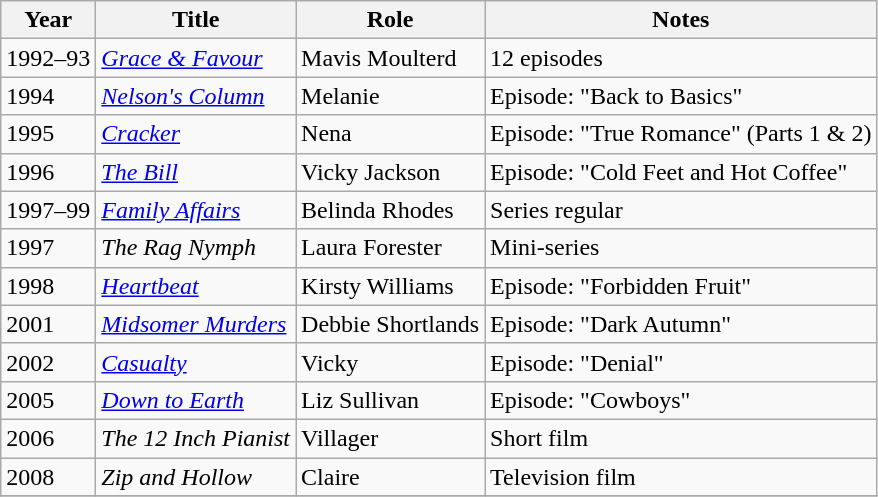<table class="wikitable">
<tr>
<th>Year</th>
<th>Title</th>
<th>Role</th>
<th>Notes</th>
</tr>
<tr>
<td>1992–93</td>
<td><em><a href='#'>Grace & Favour</a></em></td>
<td>Mavis Moulterd</td>
<td>12 episodes</td>
</tr>
<tr>
<td>1994</td>
<td><em><a href='#'>Nelson's Column</a></em></td>
<td>Melanie</td>
<td>Episode: "Back to Basics"</td>
</tr>
<tr>
<td>1995</td>
<td><em><a href='#'>Cracker</a></em></td>
<td>Nena</td>
<td>Episode: "True Romance" (Parts 1 & 2)</td>
</tr>
<tr>
<td>1996</td>
<td><em><a href='#'>The Bill</a></em></td>
<td>Vicky Jackson</td>
<td>Episode: "Cold Feet and Hot Coffee"</td>
</tr>
<tr>
<td>1997–99</td>
<td><em><a href='#'>Family Affairs</a></em></td>
<td>Belinda Rhodes</td>
<td>Series regular</td>
</tr>
<tr>
<td>1997</td>
<td><em>The Rag Nymph</em></td>
<td>Laura Forester</td>
<td>Mini-series</td>
</tr>
<tr>
<td>1998</td>
<td><em><a href='#'>Heartbeat</a></em></td>
<td>Kirsty Williams</td>
<td>Episode: "Forbidden Fruit"</td>
</tr>
<tr>
<td>2001</td>
<td><em><a href='#'>Midsomer Murders</a></em></td>
<td>Debbie Shortlands</td>
<td>Episode: "Dark Autumn"</td>
</tr>
<tr>
<td>2002</td>
<td><em><a href='#'>Casualty</a></em></td>
<td>Vicky</td>
<td>Episode: "Denial"</td>
</tr>
<tr>
<td>2005</td>
<td><em><a href='#'>Down to Earth</a></em></td>
<td>Liz Sullivan</td>
<td>Episode: "Cowboys"</td>
</tr>
<tr>
<td>2006</td>
<td><em>The 12 Inch Pianist</em></td>
<td>Villager</td>
<td>Short film</td>
</tr>
<tr>
<td>2008</td>
<td><em>Zip and Hollow</em></td>
<td>Claire</td>
<td>Television film</td>
</tr>
<tr>
</tr>
</table>
